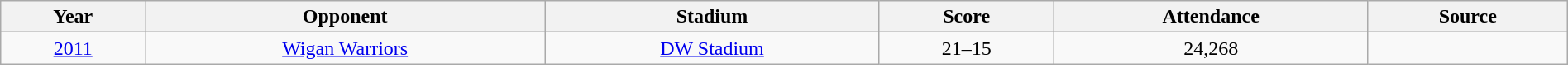<table class="wikitable" width="100%" style="text-align: center;">
<tr>
<th>Year</th>
<th>Opponent</th>
<th>Stadium</th>
<th>Score</th>
<th>Attendance</th>
<th>Source</th>
</tr>
<tr>
<td><a href='#'>2011</a></td>
<td> <a href='#'>Wigan Warriors</a></td>
<td><a href='#'>DW Stadium</a></td>
<td>21–15</td>
<td>24,268</td>
<td></td>
</tr>
</table>
